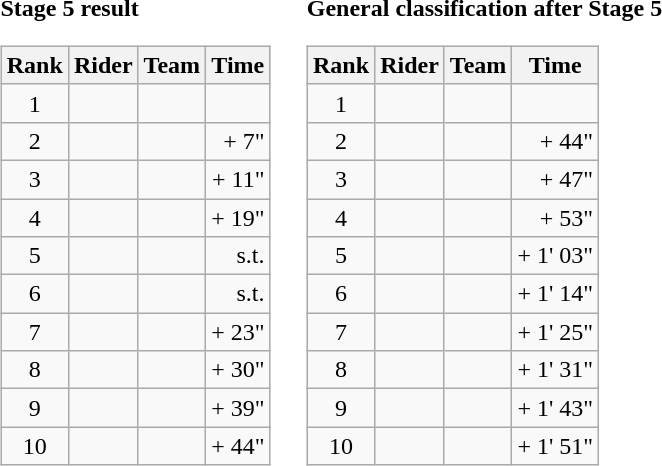<table>
<tr>
<td><strong>Stage 5 result</strong><br><table class="wikitable">
<tr>
<th scope="col">Rank</th>
<th scope="col">Rider</th>
<th scope="col">Team</th>
<th scope="col">Time</th>
</tr>
<tr>
<td style="text-align:center;">1</td>
<td></td>
<td></td>
<td style="text-align:right;"></td>
</tr>
<tr>
<td style="text-align:center;">2</td>
<td></td>
<td></td>
<td style="text-align:right;">+ 7"</td>
</tr>
<tr>
<td style="text-align:center;">3</td>
<td></td>
<td></td>
<td style="text-align:right;">+ 11"</td>
</tr>
<tr>
<td style="text-align:center;">4</td>
<td></td>
<td></td>
<td style="text-align:right;">+ 19"</td>
</tr>
<tr>
<td style="text-align:center;">5</td>
<td></td>
<td></td>
<td style="text-align:right;">s.t.</td>
</tr>
<tr>
<td style="text-align:center;">6</td>
<td></td>
<td></td>
<td style="text-align:right;">s.t.</td>
</tr>
<tr>
<td style="text-align:center;">7</td>
<td></td>
<td></td>
<td style="text-align:right;">+ 23"</td>
</tr>
<tr>
<td style="text-align:center;">8</td>
<td></td>
<td></td>
<td style="text-align:right;">+ 30"</td>
</tr>
<tr>
<td style="text-align:center;">9</td>
<td></td>
<td></td>
<td style="text-align:right;">+ 39"</td>
</tr>
<tr>
<td style="text-align:center;">10</td>
<td></td>
<td></td>
<td style="text-align:right;">+ 44"</td>
</tr>
</table>
</td>
<td></td>
<td><strong>General classification after Stage 5</strong><br><table class="wikitable">
<tr>
<th scope="col">Rank</th>
<th scope="col">Rider</th>
<th scope="col">Team</th>
<th scope="col">Time</th>
</tr>
<tr>
<td style="text-align:center;">1</td>
<td>  </td>
<td></td>
<td style="text-align:right;"></td>
</tr>
<tr>
<td style="text-align:center;">2</td>
<td></td>
<td></td>
<td style="text-align:right;">+ 44"</td>
</tr>
<tr>
<td style="text-align:center;">3</td>
<td></td>
<td></td>
<td style="text-align:right;">+ 47"</td>
</tr>
<tr>
<td style="text-align:center;">4</td>
<td></td>
<td></td>
<td style="text-align:right;">+ 53"</td>
</tr>
<tr>
<td style="text-align:center;">5</td>
<td></td>
<td></td>
<td style="text-align:right;">+ 1' 03"</td>
</tr>
<tr>
<td style="text-align:center;">6</td>
<td></td>
<td></td>
<td style="text-align:right;">+ 1' 14"</td>
</tr>
<tr>
<td style="text-align:center;">7</td>
<td></td>
<td></td>
<td style="text-align:right;">+ 1' 25"</td>
</tr>
<tr>
<td style="text-align:center;">8</td>
<td></td>
<td></td>
<td style="text-align:right;">+ 1' 31"</td>
</tr>
<tr>
<td style="text-align:center;">9</td>
<td></td>
<td></td>
<td style="text-align:right;">+ 1' 43"</td>
</tr>
<tr>
<td style="text-align:center;">10</td>
<td></td>
<td></td>
<td style="text-align:right;">+ 1' 51"</td>
</tr>
</table>
</td>
</tr>
</table>
